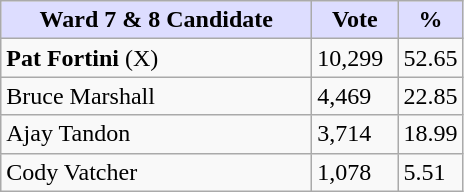<table class="wikitable">
<tr>
<th style="background:#ddf; width:200px;">Ward 7 & 8 Candidate</th>
<th style="background:#ddf; width:50px;">Vote</th>
<th style="background:#ddf; width:30px;">%</th>
</tr>
<tr>
<td><strong>Pat Fortini</strong> (X)</td>
<td>10,299</td>
<td>52.65</td>
</tr>
<tr>
<td>Bruce Marshall</td>
<td>4,469</td>
<td>22.85</td>
</tr>
<tr>
<td>Ajay Tandon</td>
<td>3,714</td>
<td>18.99</td>
</tr>
<tr>
<td>Cody Vatcher</td>
<td>1,078</td>
<td>5.51</td>
</tr>
</table>
